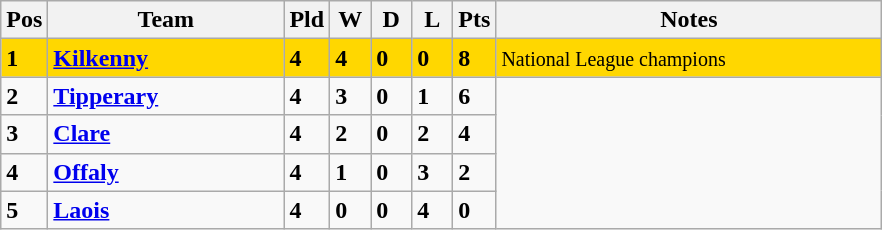<table class="wikitable" style="text-align: centre;">
<tr>
<th width=20>Pos</th>
<th width=150>Team</th>
<th width=20>Pld</th>
<th width=20>W</th>
<th width=20>D</th>
<th width=20>L</th>
<th width=20>Pts</th>
<th width=250>Notes</th>
</tr>
<tr style="background:gold;">
<td><strong>1</strong></td>
<td align=left><strong> <a href='#'>Kilkenny</a> </strong></td>
<td><strong>4</strong></td>
<td><strong>4</strong></td>
<td><strong>0</strong></td>
<td><strong>0</strong></td>
<td><strong>8</strong></td>
<td><small>National League champions</small></td>
</tr>
<tr>
<td><strong>2</strong></td>
<td align=left><strong> <a href='#'>Tipperary</a> </strong></td>
<td><strong>4</strong></td>
<td><strong>3</strong></td>
<td><strong>0</strong></td>
<td><strong>1</strong></td>
<td><strong>6</strong></td>
</tr>
<tr>
<td><strong>3</strong></td>
<td align=left><strong> <a href='#'>Clare</a> </strong></td>
<td><strong>4</strong></td>
<td><strong>2</strong></td>
<td><strong>0</strong></td>
<td><strong>2</strong></td>
<td><strong>4</strong></td>
</tr>
<tr>
<td><strong>4</strong></td>
<td align=left><strong> <a href='#'>Offaly</a> </strong></td>
<td><strong>4</strong></td>
<td><strong>1</strong></td>
<td><strong>0</strong></td>
<td><strong>3</strong></td>
<td><strong>2</strong></td>
</tr>
<tr>
<td><strong>5</strong></td>
<td align=left><strong> <a href='#'>Laois</a> </strong></td>
<td><strong>4</strong></td>
<td><strong>0</strong></td>
<td><strong>0</strong></td>
<td><strong>4</strong></td>
<td><strong>0</strong></td>
</tr>
</table>
